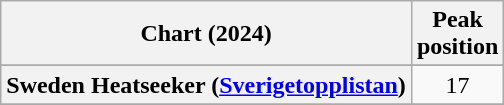<table class="wikitable sortable plainrowheaders" style="text-align:center">
<tr>
<th scope="col">Chart (2024)</th>
<th scope="col">Peak<br>position</th>
</tr>
<tr>
</tr>
<tr>
</tr>
<tr>
</tr>
<tr>
</tr>
<tr>
</tr>
<tr>
<th scope="row">Sweden Heatseeker (<a href='#'>Sverigetopplistan</a>)</th>
<td>17</td>
</tr>
<tr>
</tr>
<tr>
</tr>
<tr>
</tr>
</table>
